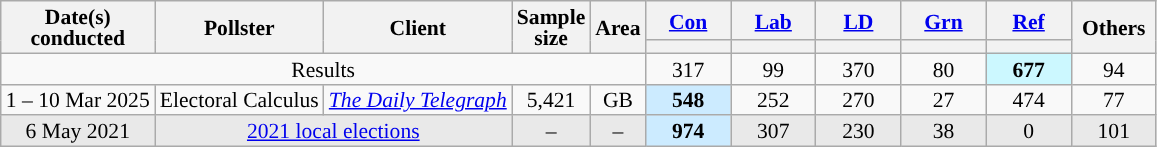<table class="wikitable sortable mw-datatable" style="text-align:center; font-size:90%; line-height:14px;">
<tr>
<th rowspan="2">Date(s)<br>conducted</th>
<th rowspan="2">Pollster</th>
<th rowspan="2">Client</th>
<th rowspan="2" data-sort-type="number">Sample<br>size</th>
<th rowspan="2">Area</th>
<th class="unsortable" style="width:50px;"><a href='#'>Con</a></th>
<th class="unsortable" style="width:50px;"><a href='#'>Lab</a></th>
<th class="unsortable" style="width:50px;"><a href='#'>LD</a></th>
<th class="unsortable" style="width:50px;"><a href='#'>Grn</a></th>
<th class="unsortable" style="width:50px;"><a href='#'>Ref</a></th>
<th rowspan="2" class="unsortable" style="width:50px;">Others</th>
</tr>
<tr>
<th data-sort-type="number" style="background:"></th>
<th data-sort-type="number" style="background:"></th>
<th data-sort-type="number" style="background:"></th>
<th data-sort-type="number" style="background:"></th>
<th data-sort-type="number" style="background:"></th>
</tr>
<tr>
<td colspan="5">Results</td>
<td>317</td>
<td>99</td>
<td>370</td>
<td>80</td>
<td style="background:#ccf8ff; color: black;"><strong>677</strong></td>
<td>94</td>
</tr>
<tr>
<td data-sort-value="2025-03-10">1 – 10 Mar 2025</td>
<td>Electoral Calculus</td>
<td><em><a href='#'>The Daily Telegraph</a></em></td>
<td>5,421</td>
<td>GB</td>
<td style="background:#CCEBFF;"><strong>548</strong></td>
<td>252</td>
<td>270</td>
<td>27</td>
<td>474</td>
<td>77</td>
</tr>
<tr>
<td style="background:#e9e9e9;">6 May 2021</td>
<td colspan="2" style="background:#e9e9e9;"><a href='#'>2021 local elections</a></td>
<td style="background:#e9e9e9;">–</td>
<td style="background:#e9e9e9;">–</td>
<td style="background:#CCEBFF;"><strong>974</strong></td>
<td style="background:#e9e9e9;">307</td>
<td style="background:#e9e9e9;">230</td>
<td style="background:#e9e9e9;">38</td>
<td style="background:#e9e9e9;">0</td>
<td style="background:#e9e9e9;">101</td>
</tr>
</table>
